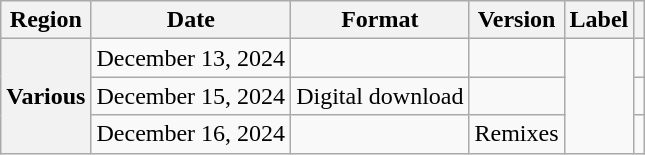<table class="wikitable plainrowheaders">
<tr>
<th scope="col">Region</th>
<th scope="col">Date</th>
<th scope="col">Format</th>
<th scope="col">Version</th>
<th scope="col">Label</th>
<th scope="col"></th>
</tr>
<tr>
<th scope="row" rowspan="3">Various</th>
<td>December 13, 2024</td>
<td></td>
<td></td>
<td rowspan="3"></td>
<td style="text-align:center"></td>
</tr>
<tr>
<td>December 15, 2024</td>
<td>Digital download</td>
<td></td>
<td style="text-align:center"></td>
</tr>
<tr>
<td>December 16, 2024</td>
<td></td>
<td>Remixes</td>
<td style="text-align:center"></td>
</tr>
</table>
